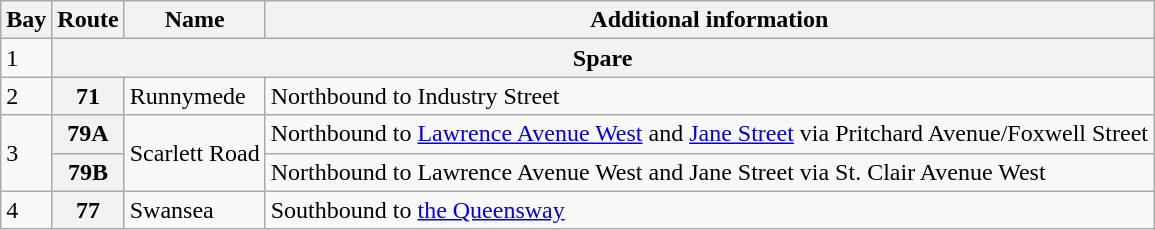<table class="wikitable">
<tr>
<th>Bay</th>
<th>Route</th>
<th>Name</th>
<th>Additional information</th>
</tr>
<tr>
<td>1</td>
<th colspan="3">Spare</th>
</tr>
<tr>
<td>2</td>
<th>71</th>
<td>Runnymede</td>
<td>Northbound to Industry Street</td>
</tr>
<tr>
<td rowspan="2">3</td>
<th>79A</th>
<td rowspan="2">Scarlett Road</td>
<td>Northbound to <a href='#'>Lawrence Avenue West</a> and <a href='#'>Jane Street</a> via Pritchard Avenue/Foxwell Street</td>
</tr>
<tr>
<th>79B</th>
<td>Northbound to Lawrence Avenue West and Jane Street via St. Clair Avenue West</td>
</tr>
<tr>
<td>4</td>
<th>77</th>
<td>Swansea</td>
<td>Southbound to <a href='#'>the Queensway</a></td>
</tr>
</table>
